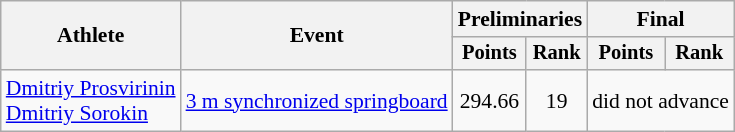<table class=wikitable style="font-size:90%;">
<tr>
<th rowspan="2">Athlete</th>
<th rowspan="2">Event</th>
<th colspan="2">Preliminaries</th>
<th colspan="2">Final</th>
</tr>
<tr style="font-size:95%">
<th>Points</th>
<th>Rank</th>
<th>Points</th>
<th>Rank</th>
</tr>
<tr align=center>
<td align=left><a href='#'>Dmitriy Prosvirinin</a><br><a href='#'>Dmitriy Sorokin</a></td>
<td align=left><a href='#'>3 m synchronized springboard</a></td>
<td>294.66</td>
<td>19</td>
<td colspan=2>did not advance</td>
</tr>
</table>
